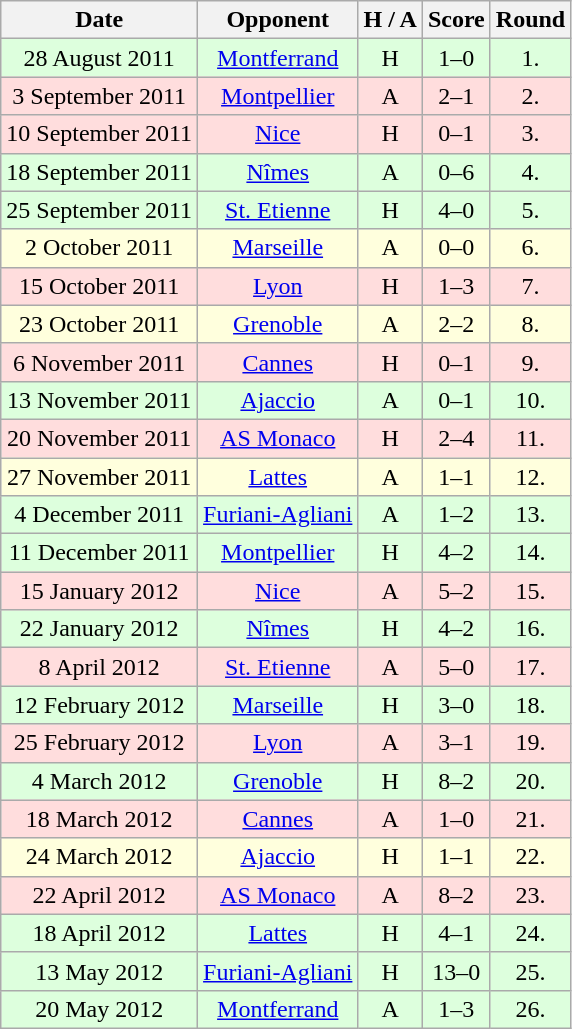<table class="wikitable" style="text-align:center">
<tr>
<th>Date</th>
<th>Opponent</th>
<th>H / A</th>
<th>Score</th>
<th>Round</th>
</tr>
<tr style="background:#dfd;">
<td>28 August 2011</td>
<td><a href='#'>Montferrand</a></td>
<td>H</td>
<td>1–0</td>
<td>1.</td>
</tr>
<tr style="background:#fdd;">
<td>3 September 2011</td>
<td><a href='#'>Montpellier</a></td>
<td>A</td>
<td>2–1</td>
<td>2.</td>
</tr>
<tr style="background:#fdd;">
<td>10 September 2011</td>
<td><a href='#'>Nice</a></td>
<td>H</td>
<td>0–1</td>
<td>3.</td>
</tr>
<tr style="background:#dfd;">
<td>18 September 2011</td>
<td><a href='#'>Nîmes</a></td>
<td>A</td>
<td>0–6</td>
<td>4.</td>
</tr>
<tr style="background:#dfd;">
<td>25 September 2011</td>
<td><a href='#'>St. Etienne</a></td>
<td>H</td>
<td>4–0</td>
<td>5.</td>
</tr>
<tr style="background:#ffd;">
<td>2 October 2011</td>
<td><a href='#'>Marseille</a></td>
<td>A</td>
<td>0–0</td>
<td>6.</td>
</tr>
<tr style="background:#fdd;">
<td>15 October 2011</td>
<td><a href='#'>Lyon</a></td>
<td>H</td>
<td>1–3</td>
<td>7.</td>
</tr>
<tr style="background:#ffd;">
<td>23 October 2011</td>
<td><a href='#'>Grenoble</a></td>
<td>A</td>
<td>2–2</td>
<td>8.</td>
</tr>
<tr style="background:#fdd;">
<td>6 November 2011</td>
<td><a href='#'>Cannes</a></td>
<td>H</td>
<td>0–1</td>
<td>9.</td>
</tr>
<tr style="background:#dfd;">
<td>13 November 2011</td>
<td><a href='#'>Ajaccio</a></td>
<td>A</td>
<td>0–1</td>
<td>10.</td>
</tr>
<tr style="background:#fdd;">
<td>20 November 2011</td>
<td><a href='#'>AS Monaco</a></td>
<td>H</td>
<td>2–4</td>
<td>11.</td>
</tr>
<tr style="background:#ffd;">
<td>27 November 2011</td>
<td><a href='#'>Lattes</a></td>
<td>A</td>
<td>1–1</td>
<td>12.</td>
</tr>
<tr style="background:#dfd;">
<td>4 December 2011</td>
<td><a href='#'>Furiani-Agliani</a></td>
<td>A</td>
<td>1–2</td>
<td>13.</td>
</tr>
<tr style="background:#dfd;">
<td>11 December 2011</td>
<td><a href='#'>Montpellier</a></td>
<td>H</td>
<td>4–2</td>
<td>14.</td>
</tr>
<tr style="background:#fdd;">
<td>15 January 2012</td>
<td><a href='#'>Nice</a></td>
<td>A</td>
<td>5–2</td>
<td>15.</td>
</tr>
<tr style="background:#dfd;">
<td>22 January 2012</td>
<td><a href='#'>Nîmes</a></td>
<td>H</td>
<td>4–2</td>
<td>16.</td>
</tr>
<tr style="background:#fdd;">
<td>8 April 2012</td>
<td><a href='#'>St. Etienne</a></td>
<td>A</td>
<td>5–0</td>
<td>17.</td>
</tr>
<tr style="background:#dfd;">
<td>12 February 2012</td>
<td><a href='#'>Marseille</a></td>
<td>H</td>
<td>3–0</td>
<td>18.</td>
</tr>
<tr style="background:#fdd;">
<td>25 February 2012</td>
<td><a href='#'>Lyon</a></td>
<td>A</td>
<td>3–1</td>
<td>19.</td>
</tr>
<tr style="background:#dfd;">
<td>4 March 2012</td>
<td><a href='#'>Grenoble</a></td>
<td>H</td>
<td>8–2</td>
<td>20.</td>
</tr>
<tr style="background:#fdd;">
<td>18 March 2012</td>
<td><a href='#'>Cannes</a></td>
<td>A</td>
<td>1–0</td>
<td>21.</td>
</tr>
<tr style="background:#ffd;">
<td>24 March 2012</td>
<td><a href='#'>Ajaccio</a></td>
<td>H</td>
<td>1–1</td>
<td>22.</td>
</tr>
<tr style="background:#fdd;">
<td>22 April 2012</td>
<td><a href='#'>AS Monaco</a></td>
<td>A</td>
<td>8–2</td>
<td>23.</td>
</tr>
<tr style="background:#dfd;">
<td>18 April 2012</td>
<td><a href='#'>Lattes</a></td>
<td>H</td>
<td>4–1</td>
<td>24.</td>
</tr>
<tr style="background:#dfd;">
<td>13 May 2012</td>
<td><a href='#'>Furiani-Agliani</a></td>
<td>H</td>
<td>13–0</td>
<td>25.</td>
</tr>
<tr style="background:#dfd;">
<td>20 May 2012</td>
<td><a href='#'>Montferrand</a></td>
<td>A</td>
<td>1–3</td>
<td>26.</td>
</tr>
</table>
